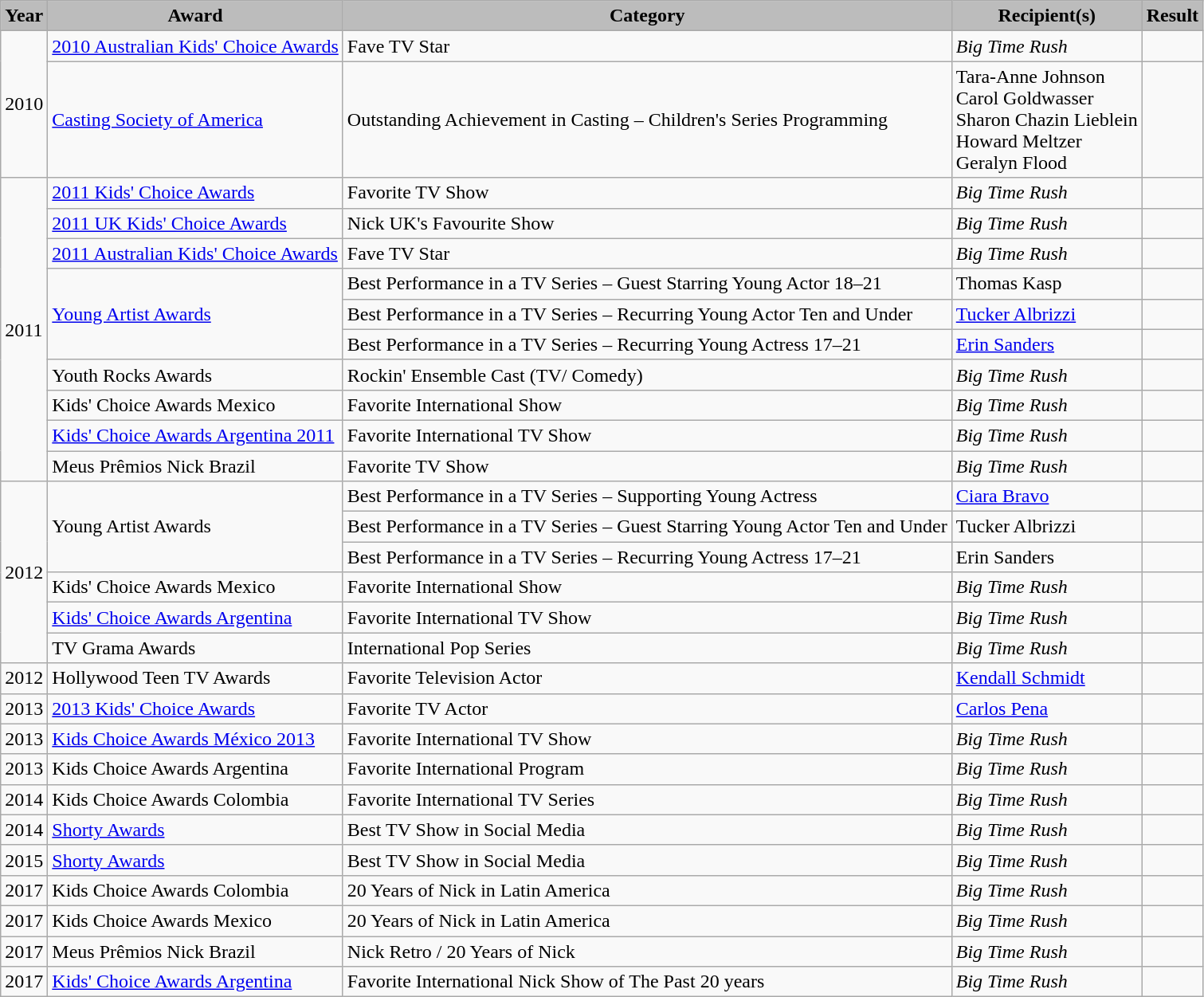<table class="wikitable">
<tr>
<th style="background:#bcbcbc;">Year</th>
<th style="background:#bcbcbc;">Award</th>
<th style="background:#bcbcbc;">Category</th>
<th style="background:#bcbcbc;">Recipient(s)</th>
<th style="background:#bcbcbc;">Result</th>
</tr>
<tr>
<td rowspan=2>2010</td>
<td><a href='#'>2010 Australian Kids' Choice Awards</a></td>
<td>Fave TV Star</td>
<td><em>Big Time Rush</em></td>
<td></td>
</tr>
<tr>
<td><a href='#'>Casting Society of America</a></td>
<td>Outstanding Achievement in Casting – Children's Series Programming</td>
<td>Tara-Anne Johnson<br>Carol Goldwasser<br>Sharon Chazin Lieblein<br>Howard Meltzer<br>Geralyn Flood</td>
<td></td>
</tr>
<tr>
<td rowspan=10>2011</td>
<td><a href='#'>2011 Kids' Choice Awards</a></td>
<td>Favorite TV Show</td>
<td><em>Big Time Rush</em></td>
<td></td>
</tr>
<tr>
<td><a href='#'>2011 UK Kids' Choice Awards</a></td>
<td>Nick UK's Favourite Show</td>
<td><em>Big Time Rush</em></td>
<td></td>
</tr>
<tr>
<td><a href='#'>2011 Australian Kids' Choice Awards</a></td>
<td>Fave TV Star</td>
<td><em>Big Time Rush</em></td>
<td></td>
</tr>
<tr>
<td rowspan=3><a href='#'>Young Artist Awards</a></td>
<td>Best Performance in a TV Series – Guest Starring Young Actor 18–21</td>
<td>Thomas Kasp</td>
<td></td>
</tr>
<tr>
<td>Best Performance in a TV Series – Recurring Young Actor Ten and Under</td>
<td><a href='#'>Tucker Albrizzi</a></td>
<td></td>
</tr>
<tr>
<td>Best Performance in a TV Series – Recurring Young Actress 17–21</td>
<td><a href='#'>Erin Sanders</a></td>
<td></td>
</tr>
<tr>
<td>Youth Rocks Awards</td>
<td>Rockin' Ensemble Cast (TV/ Comedy)</td>
<td><em>Big Time Rush</em></td>
<td></td>
</tr>
<tr>
<td>Kids' Choice Awards Mexico</td>
<td>Favorite International Show</td>
<td><em>Big Time Rush</em></td>
<td></td>
</tr>
<tr>
<td><a href='#'>Kids' Choice Awards Argentina 2011</a></td>
<td>Favorite International TV Show</td>
<td><em>Big Time Rush</em></td>
<td></td>
</tr>
<tr>
<td>Meus Prêmios Nick Brazil</td>
<td>Favorite TV Show</td>
<td><em>Big Time Rush</em></td>
<td></td>
</tr>
<tr>
<td rowspan=6>2012</td>
<td rowspan=3>Young Artist Awards</td>
<td>Best Performance in a TV Series – Supporting Young Actress</td>
<td><a href='#'>Ciara Bravo</a></td>
<td></td>
</tr>
<tr>
<td>Best Performance in a TV Series – Guest Starring Young Actor Ten and Under</td>
<td>Tucker Albrizzi</td>
<td></td>
</tr>
<tr>
<td>Best Performance in a TV Series – Recurring Young Actress 17–21</td>
<td>Erin Sanders</td>
<td></td>
</tr>
<tr>
<td>Kids' Choice Awards Mexico</td>
<td>Favorite International Show</td>
<td><em>Big Time Rush</em></td>
<td></td>
</tr>
<tr>
<td><a href='#'>Kids' Choice Awards Argentina</a></td>
<td>Favorite International TV Show</td>
<td><em>Big Time Rush</em></td>
<td></td>
</tr>
<tr>
<td>TV Grama Awards</td>
<td>International Pop Series</td>
<td><em>Big Time Rush</em></td>
<td></td>
</tr>
<tr>
<td>2012</td>
<td>Hollywood Teen TV Awards</td>
<td>Favorite Television Actor</td>
<td><a href='#'>Kendall Schmidt</a></td>
<td></td>
</tr>
<tr>
<td>2013</td>
<td><a href='#'>2013 Kids' Choice Awards</a></td>
<td>Favorite TV Actor</td>
<td><a href='#'>Carlos Pena</a></td>
<td></td>
</tr>
<tr>
<td>2013</td>
<td><a href='#'>Kids Choice Awards México 2013</a></td>
<td>Favorite International TV Show</td>
<td><em>Big Time Rush</em></td>
<td></td>
</tr>
<tr>
<td>2013</td>
<td>Kids Choice Awards Argentina</td>
<td>Favorite International Program</td>
<td><em>Big Time Rush</em></td>
<td></td>
</tr>
<tr>
<td>2014</td>
<td>Kids Choice Awards Colombia</td>
<td>Favorite International TV Series</td>
<td><em>Big Time Rush</em></td>
<td></td>
</tr>
<tr>
<td>2014</td>
<td><a href='#'>Shorty Awards</a></td>
<td>Best TV Show in Social Media</td>
<td><em>Big Time Rush</em></td>
<td></td>
</tr>
<tr>
<td>2015</td>
<td><a href='#'>Shorty Awards</a></td>
<td>Best TV Show in Social Media</td>
<td><em>Big Time Rush</em></td>
<td></td>
</tr>
<tr>
<td>2017</td>
<td>Kids Choice Awards Colombia</td>
<td>20 Years of Nick in Latin America</td>
<td><em>Big Time Rush</em></td>
<td></td>
</tr>
<tr>
<td>2017</td>
<td>Kids Choice Awards Mexico</td>
<td>20 Years of Nick in Latin America</td>
<td><em>Big Time Rush</em></td>
<td></td>
</tr>
<tr>
<td>2017</td>
<td>Meus Prêmios Nick Brazil</td>
<td>Nick Retro / 20 Years of Nick</td>
<td><em>Big Time Rush</em></td>
<td></td>
</tr>
<tr>
<td>2017</td>
<td><a href='#'>Kids' Choice Awards Argentina</a></td>
<td>Favorite International Nick Show of The Past 20 years</td>
<td><em>Big Time Rush</em></td>
<td></td>
</tr>
</table>
